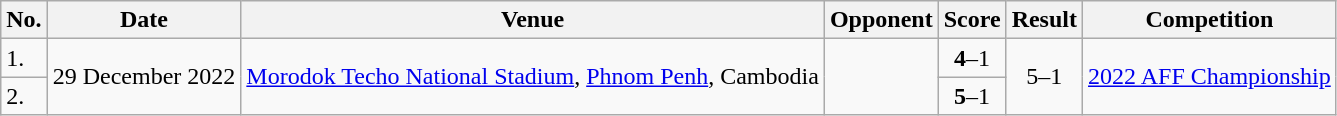<table class="wikitable">
<tr>
<th>No.</th>
<th>Date</th>
<th>Venue</th>
<th>Opponent</th>
<th>Score</th>
<th>Result</th>
<th>Competition</th>
</tr>
<tr>
<td>1.</td>
<td rowspan=2>29 December 2022</td>
<td rowspan=2><a href='#'>Morodok Techo National Stadium</a>, <a href='#'>Phnom Penh</a>, Cambodia</td>
<td rowspan="2"></td>
<td align=center><strong>4</strong>–1</td>
<td rowspan=2 align=center>5–1</td>
<td rowspan=2><a href='#'>2022 AFF Championship</a></td>
</tr>
<tr>
<td>2.</td>
<td align=center><strong>5</strong>–1</td>
</tr>
</table>
